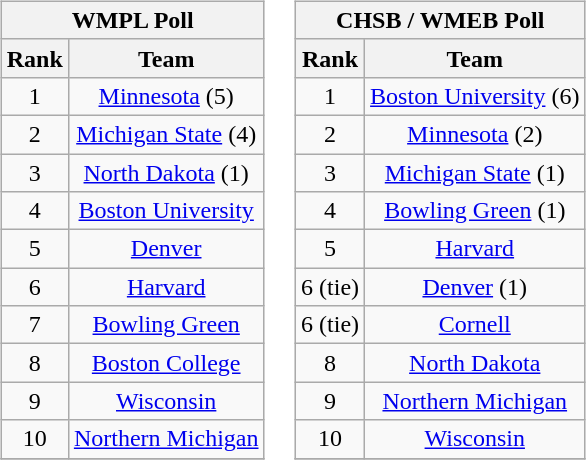<table>
<tr style="vertical-align:top;">
<td><br><table class="wikitable" style="text-align:center;">
<tr>
<th colspan=2><strong>WMPL Poll</strong></th>
</tr>
<tr>
<th>Rank</th>
<th>Team</th>
</tr>
<tr>
<td>1</td>
<td><a href='#'>Minnesota</a> (5)</td>
</tr>
<tr>
<td>2</td>
<td><a href='#'>Michigan State</a> (4)</td>
</tr>
<tr>
<td>3</td>
<td><a href='#'>North Dakota</a> (1)</td>
</tr>
<tr>
<td>4</td>
<td><a href='#'>Boston University</a></td>
</tr>
<tr>
<td>5</td>
<td><a href='#'>Denver</a></td>
</tr>
<tr>
<td>6</td>
<td><a href='#'>Harvard</a></td>
</tr>
<tr>
<td>7</td>
<td><a href='#'>Bowling Green</a></td>
</tr>
<tr>
<td>8</td>
<td><a href='#'>Boston College</a></td>
</tr>
<tr>
<td>9</td>
<td><a href='#'>Wisconsin</a></td>
</tr>
<tr>
<td>10</td>
<td><a href='#'>Northern Michigan</a></td>
</tr>
<tr>
</tr>
</table>
</td>
<td><br><table class="wikitable" style="text-align:center;">
<tr>
<th colspan=2><strong>CHSB / WMEB Poll</strong></th>
</tr>
<tr>
<th>Rank</th>
<th>Team</th>
</tr>
<tr>
<td>1</td>
<td><a href='#'>Boston University</a> (6)</td>
</tr>
<tr>
<td>2</td>
<td><a href='#'>Minnesota</a> (2)</td>
</tr>
<tr>
<td>3</td>
<td><a href='#'>Michigan State</a> (1)</td>
</tr>
<tr>
<td>4</td>
<td><a href='#'>Bowling Green</a> (1)</td>
</tr>
<tr>
<td>5</td>
<td><a href='#'>Harvard</a></td>
</tr>
<tr>
<td>6 (tie)</td>
<td><a href='#'>Denver</a> (1)</td>
</tr>
<tr>
<td>6 (tie)</td>
<td><a href='#'>Cornell</a></td>
</tr>
<tr>
<td>8</td>
<td><a href='#'>North Dakota</a></td>
</tr>
<tr>
<td>9</td>
<td><a href='#'>Northern Michigan</a></td>
</tr>
<tr>
<td>10</td>
<td><a href='#'>Wisconsin</a></td>
</tr>
<tr>
</tr>
</table>
</td>
</tr>
</table>
